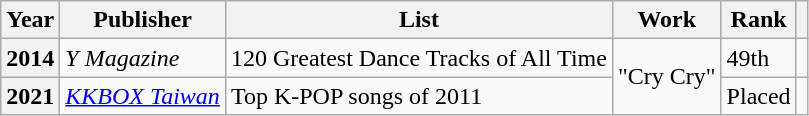<table class="wikitable plainrowheaders">
<tr>
<th>Year</th>
<th>Publisher</th>
<th>List</th>
<th>Work</th>
<th>Rank</th>
<th></th>
</tr>
<tr>
<th scope="row">2014</th>
<td><em>Y Magazine</em></td>
<td>120 Greatest Dance Tracks of All Time</td>
<td rowspan="2">"Cry Cry"</td>
<td>49th</td>
<td></td>
</tr>
<tr>
<th scope="row">2021</th>
<td><em><a href='#'>KKBOX Taiwan</a></em></td>
<td>Top K-POP songs of 2011</td>
<td>Placed</td>
<td></td>
</tr>
</table>
